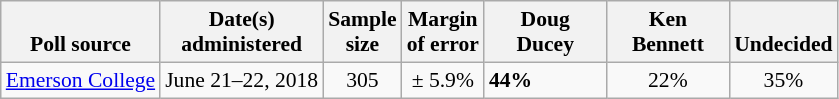<table class="wikitable" style="font-size:90%">
<tr valign=bottom>
<th>Poll source</th>
<th>Date(s)<br>administered</th>
<th>Sample<br>size</th>
<th>Margin<br>of error</th>
<th style="width:75px;">Doug<br>Ducey</th>
<th style="width:75px;">Ken<br>Bennett</th>
<th>Undecided</th>
</tr>
<tr>
<td><a href='#'>Emerson College</a></td>
<td align=center>June 21–22, 2018</td>
<td align=center>305</td>
<td align=center>± 5.9%</td>
<td><strong>44%</strong></td>
<td align=center>22%</td>
<td align=center>35%</td>
</tr>
</table>
